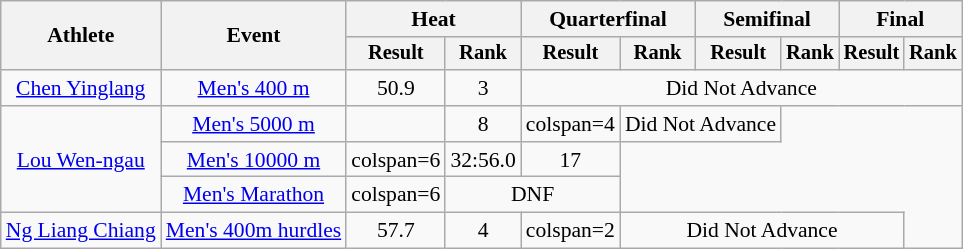<table class="wikitable" style="font-size:90%">
<tr>
<th rowspan=2>Athlete</th>
<th rowspan=2>Event</th>
<th colspan=2>Heat</th>
<th colspan=2>Quarterfinal</th>
<th colspan=2>Semifinal</th>
<th colspan=2>Final</th>
</tr>
<tr style="font-size:95%">
<th>Result</th>
<th>Rank</th>
<th>Result</th>
<th>Rank</th>
<th>Result</th>
<th>Rank</th>
<th>Result</th>
<th>Rank</th>
</tr>
<tr align=center>
<td><a href='#'>Chen Yinglang</a></td>
<td><a href='#'>Men's 400 m</a></td>
<td>50.9</td>
<td>3</td>
<td colspan=6>Did Not Advance</td>
</tr>
<tr align=center>
<td rowspan=3><a href='#'>Lou Wen-ngau</a></td>
<td><a href='#'>Men's 5000 m</a></td>
<td></td>
<td>8</td>
<td>colspan=4 </td>
<td colspan=2>Did Not Advance</td>
</tr>
<tr align=center>
<td><a href='#'>Men's 10000 m</a></td>
<td>colspan=6 </td>
<td>32:56.0</td>
<td>17</td>
</tr>
<tr align=center>
<td><a href='#'>Men's Marathon</a></td>
<td>colspan=6 </td>
<td colspan=2>DNF</td>
</tr>
<tr align=center>
<td><a href='#'>Ng Liang Chiang</a></td>
<td><a href='#'>Men's 400m hurdles</a></td>
<td>57.7</td>
<td>4</td>
<td>colspan=2 </td>
<td colspan=4>Did Not Advance</td>
</tr>
</table>
